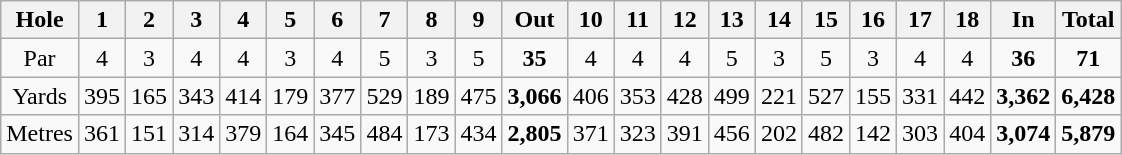<table class="wikitable" style="text-align:center">
<tr>
<th align="left">Hole</th>
<th>1</th>
<th>2</th>
<th>3</th>
<th>4</th>
<th>5</th>
<th>6</th>
<th>7</th>
<th>8</th>
<th>9</th>
<th>Out</th>
<th>10</th>
<th>11</th>
<th>12</th>
<th>13</th>
<th>14</th>
<th>15</th>
<th>16</th>
<th>17</th>
<th>18</th>
<th>In</th>
<th>Total</th>
</tr>
<tr>
<td align="center">Par</td>
<td>4</td>
<td>3</td>
<td>4</td>
<td>4</td>
<td>3</td>
<td>4</td>
<td>5</td>
<td>3</td>
<td>5</td>
<td><strong>35</strong></td>
<td>4</td>
<td>4</td>
<td>4</td>
<td>5</td>
<td>3</td>
<td>5</td>
<td>3</td>
<td>4</td>
<td>4</td>
<td><strong>36</strong></td>
<td><strong>71</strong></td>
</tr>
<tr>
<td align="center">Yards</td>
<td>395</td>
<td>165</td>
<td>343</td>
<td>414</td>
<td>179</td>
<td>377</td>
<td>529</td>
<td>189</td>
<td>475</td>
<td><strong>3,066</strong></td>
<td>406</td>
<td>353</td>
<td>428</td>
<td>499</td>
<td>221</td>
<td>527</td>
<td>155</td>
<td>331</td>
<td>442</td>
<td><strong>3,362</strong></td>
<td><strong>6,428</strong></td>
</tr>
<tr>
<td align="center">Metres</td>
<td>361</td>
<td>151</td>
<td>314</td>
<td>379</td>
<td>164</td>
<td>345</td>
<td>484</td>
<td>173</td>
<td>434</td>
<td><strong>2,805</strong></td>
<td>371</td>
<td>323</td>
<td>391</td>
<td>456</td>
<td>202</td>
<td>482</td>
<td>142</td>
<td>303</td>
<td>404</td>
<td><strong>3,074</strong></td>
<td><strong>5,879</strong></td>
</tr>
</table>
